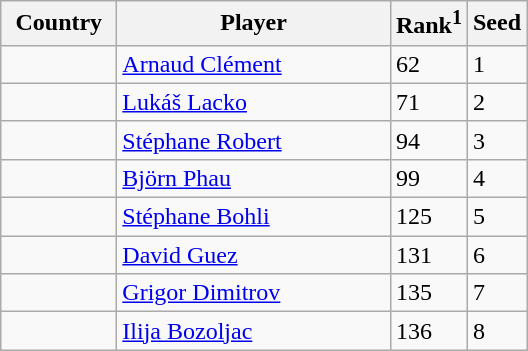<table class="sortable wikitable">
<tr>
<th width="70">Country</th>
<th width="175">Player</th>
<th>Rank<sup>1</sup></th>
<th>Seed</th>
</tr>
<tr>
<td></td>
<td><a href='#'>Arnaud Clément</a></td>
<td>62</td>
<td>1</td>
</tr>
<tr>
<td></td>
<td><a href='#'>Lukáš Lacko</a></td>
<td>71</td>
<td>2</td>
</tr>
<tr>
<td></td>
<td><a href='#'>Stéphane Robert</a></td>
<td>94</td>
<td>3</td>
</tr>
<tr>
<td></td>
<td><a href='#'>Björn Phau</a></td>
<td>99</td>
<td>4</td>
</tr>
<tr>
<td></td>
<td><a href='#'>Stéphane Bohli</a></td>
<td>125</td>
<td>5</td>
</tr>
<tr>
<td></td>
<td><a href='#'>David Guez</a></td>
<td>131</td>
<td>6</td>
</tr>
<tr>
<td></td>
<td><a href='#'>Grigor Dimitrov</a></td>
<td>135</td>
<td>7</td>
</tr>
<tr>
<td></td>
<td><a href='#'>Ilija Bozoljac</a></td>
<td>136</td>
<td>8</td>
</tr>
</table>
